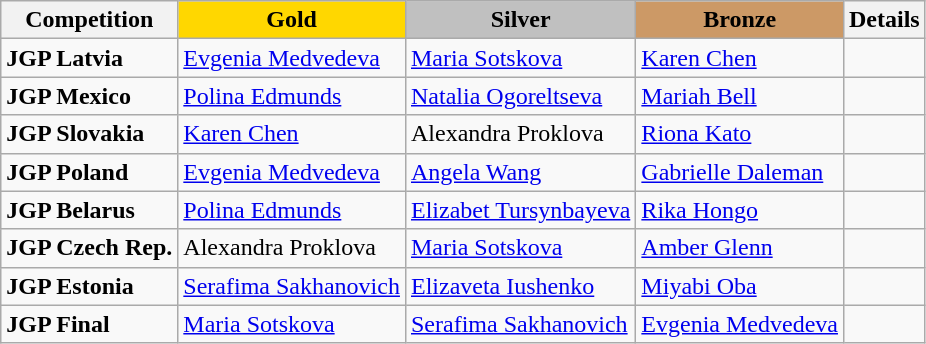<table class="wikitable">
<tr>
<th>Competition</th>
<td align=center bgcolor=gold><strong>Gold</strong></td>
<td align=center bgcolor=silver><strong>Silver</strong></td>
<td align=center bgcolor=cc9966><strong>Bronze</strong></td>
<th>Details</th>
</tr>
<tr>
<td><strong>JGP Latvia</strong></td>
<td> <a href='#'>Evgenia Medvedeva</a></td>
<td> <a href='#'>Maria Sotskova</a></td>
<td> <a href='#'>Karen Chen</a></td>
<td></td>
</tr>
<tr>
<td><strong>JGP Mexico</strong></td>
<td> <a href='#'>Polina Edmunds</a></td>
<td> <a href='#'>Natalia Ogoreltseva</a></td>
<td> <a href='#'>Mariah Bell</a></td>
<td></td>
</tr>
<tr>
<td><strong>JGP Slovakia</strong></td>
<td> <a href='#'>Karen Chen</a></td>
<td> Alexandra Proklova</td>
<td> <a href='#'>Riona Kato</a></td>
<td></td>
</tr>
<tr>
<td><strong>JGP Poland</strong></td>
<td> <a href='#'>Evgenia Medvedeva</a></td>
<td> <a href='#'>Angela Wang</a></td>
<td> <a href='#'>Gabrielle Daleman</a></td>
<td></td>
</tr>
<tr>
<td><strong>JGP Belarus</strong></td>
<td> <a href='#'>Polina Edmunds</a></td>
<td> <a href='#'>Elizabet Tursynbayeva</a></td>
<td> <a href='#'>Rika Hongo</a></td>
<td></td>
</tr>
<tr>
<td><strong>JGP Czech Rep.</strong></td>
<td> Alexandra Proklova</td>
<td> <a href='#'>Maria Sotskova</a></td>
<td> <a href='#'>Amber Glenn</a></td>
<td></td>
</tr>
<tr>
<td><strong>JGP Estonia</strong></td>
<td> <a href='#'>Serafima Sakhanovich</a></td>
<td> <a href='#'>Elizaveta Iushenko</a></td>
<td> <a href='#'>Miyabi Oba</a></td>
<td></td>
</tr>
<tr>
<td><strong>JGP Final</strong></td>
<td> <a href='#'>Maria Sotskova</a></td>
<td> <a href='#'>Serafima Sakhanovich</a></td>
<td> <a href='#'>Evgenia Medvedeva</a></td>
<td></td>
</tr>
</table>
